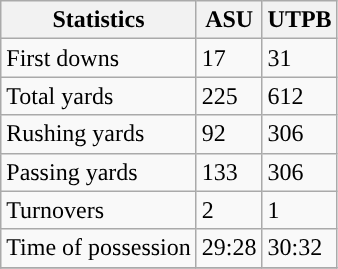<table class="wikitable" style="float: left;">
<tr>
<th>Statistics</th>
<th>ASU</th>
<th>UTPB</th>
</tr>
<tr>
<td>First downs</td>
<td>17</td>
<td>31</td>
</tr>
<tr>
<td>Total yards</td>
<td>225</td>
<td>612</td>
</tr>
<tr>
<td>Rushing yards</td>
<td>92</td>
<td>306</td>
</tr>
<tr>
<td>Passing yards</td>
<td>133</td>
<td>306</td>
</tr>
<tr>
<td>Turnovers</td>
<td>2</td>
<td>1</td>
</tr>
<tr>
<td>Time of possession</td>
<td>29:28</td>
<td>30:32</td>
</tr>
<tr>
</tr>
</table>
